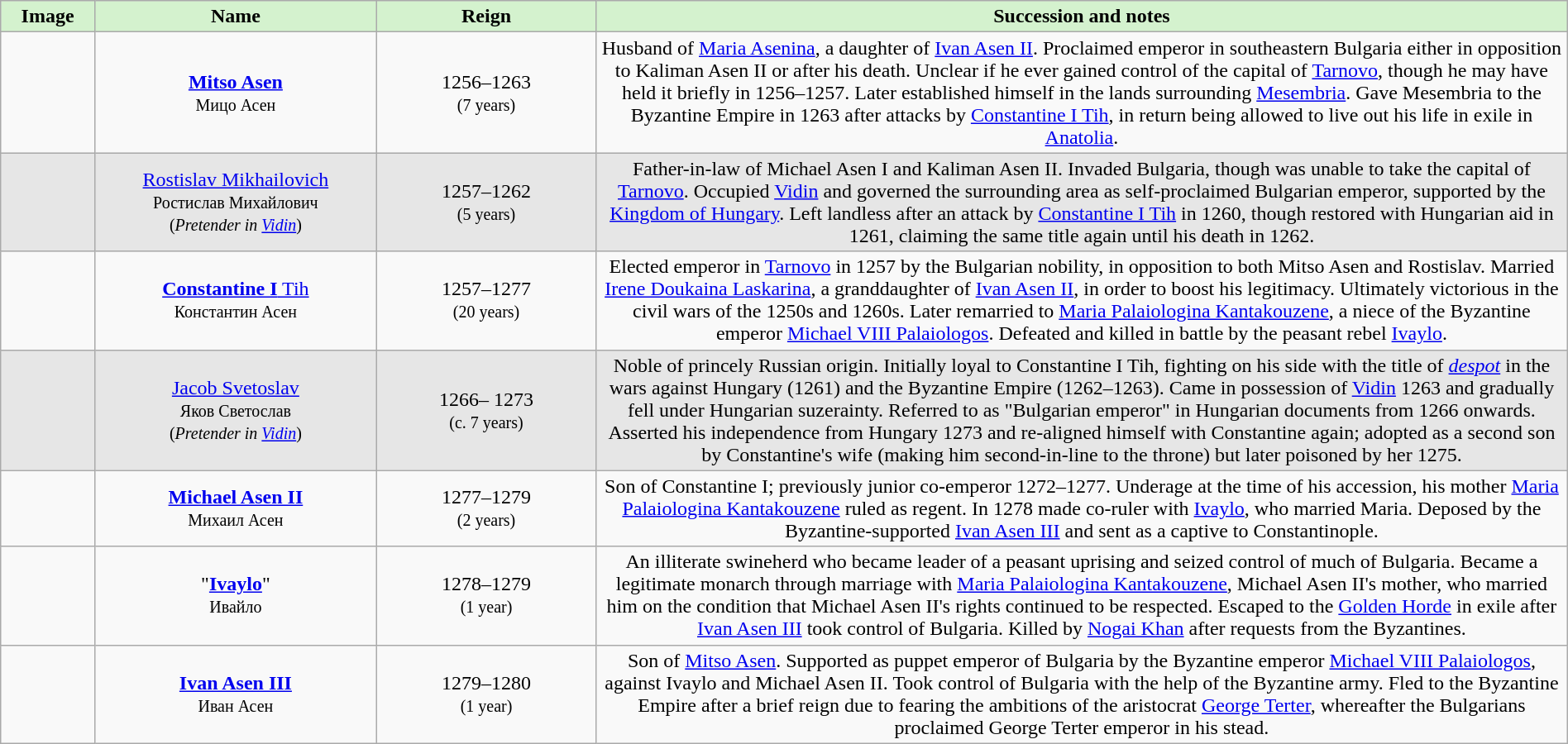<table class="wikitable" style="width:100%; text-align:center;">
<tr style="background:#D4F2CE;">
<th style="background:#D4F2CE; width:6%;">Image</th>
<th style="background:#D4F2CE; width:18%">Name</th>
<th style="background:#D4F2CE; width:14%;">Reign</th>
<th style="background:#D4F2CE; width:62%;">Succession and notes</th>
</tr>
<tr>
<td></td>
<td><strong><a href='#'>Mitso Asen</a></strong><br><small>Мицо Асен</small></td>
<td>1256–1263<br><small>(7 years)</small></td>
<td>Husband of <a href='#'>Maria Asenina</a>, a daughter of <a href='#'>Ivan Asen II</a>. Proclaimed emperor in southeastern Bulgaria either in opposition to Kaliman Asen II or after his death. Unclear if he ever gained control of the capital of <a href='#'>Tarnovo</a>, though he may have held it briefly in 1256–1257. Later established himself in the lands surrounding <a href='#'>Mesembria</a>. Gave Mesembria to the Byzantine Empire in 1263 after attacks by <a href='#'>Constantine I Tih</a>, in return being allowed to live out his life in exile in <a href='#'>Anatolia</a>.</td>
</tr>
<tr>
<td style="background:#E6E6E6;"></td>
<td style="background:#E6E6E6;"><a href='#'>Rostislav Mikhailovich</a><br><small>Ростислав Михайлович<br>(<em>Pretender in <a href='#'>Vidin</a></em>)</small></td>
<td style="background:#E6E6E6;">1257–1262<br><small>(5 years)</small></td>
<td style="background:#E6E6E6;">Father-in-law of Michael Asen I and Kaliman Asen II. Invaded Bulgaria, though was unable to take the capital of <a href='#'>Tarnovo</a>. Occupied <a href='#'>Vidin</a> and governed the surrounding area as self-proclaimed Bulgarian emperor, supported by the <a href='#'>Kingdom of Hungary</a>. Left landless after an attack by <a href='#'>Constantine I Tih</a> in 1260, though restored with Hungarian aid in 1261, claiming the same title again until his death in 1262.</td>
</tr>
<tr>
<td></td>
<td><a href='#'><strong>Constantine I</strong> Tih</a><br><small>Константин Асен</small></td>
<td>1257–1277<br><small>(20 years)</small></td>
<td>Elected emperor in <a href='#'>Tarnovo</a> in 1257 by the Bulgarian nobility, in opposition to both Mitso Asen and Rostislav. Married <a href='#'>Irene Doukaina Laskarina</a>, a granddaughter of <a href='#'>Ivan Asen II</a>, in order to boost his legitimacy. Ultimately victorious in the civil wars of the 1250s and 1260s. Later remarried to <a href='#'>Maria Palaiologina Kantakouzene</a>, a niece of the Byzantine emperor <a href='#'>Michael VIII Palaiologos</a>. Defeated and killed in battle by the peasant rebel <a href='#'>Ivaylo</a>.</td>
</tr>
<tr>
<td style="background:#E6E6E6;"></td>
<td style="background:#E6E6E6;"><a href='#'>Jacob Svetoslav</a><br><small>Яков Светослав<br>(<em>Pretender in <a href='#'>Vidin</a></em>)</small></td>
<td style="background:#E6E6E6;">1266– 1273<br><small>(c. 7 years)</small></td>
<td style="background:#E6E6E6;">Noble of princely Russian origin. Initially loyal to Constantine I Tih, fighting on his side with the title of <em><a href='#'>despot</a></em> in the wars against Hungary (1261) and the Byzantine Empire (1262–1263). Came in possession of <a href='#'>Vidin</a>  1263 and gradually fell under Hungarian suzerainty. Referred to as "Bulgarian emperor" in Hungarian documents from 1266 onwards. Asserted his independence from Hungary  1273 and re-aligned himself with Constantine again; adopted as a second son by Constantine's wife (making him second-in-line to the throne) but later poisoned by her  1275.</td>
</tr>
<tr>
<td></td>
<td><strong><a href='#'>Michael Asen II</a></strong><br><small>Михаил Асен</small></td>
<td>1277–1279<br><small>(2 years)</small></td>
<td>Son of Constantine I; previously junior co-emperor  1272–1277. Underage at the time of his accession, his mother <a href='#'>Maria Palaiologina Kantakouzene</a> ruled as regent. In 1278 made co-ruler with <a href='#'>Ivaylo</a>, who married Maria. Deposed by the Byzantine-supported <a href='#'>Ivan Asen III</a> and sent as a captive to Constantinople.</td>
</tr>
<tr>
<td></td>
<td>"<strong><a href='#'>Ivaylo</a></strong>"<br><small>Ивайло</small></td>
<td>1278–1279<br><small>(1 year)</small></td>
<td>An illiterate swineherd who became leader of a peasant uprising and seized control of much of Bulgaria. Became a legitimate monarch through marriage with <a href='#'>Maria Palaiologina Kantakouzene</a>, Michael Asen II's mother, who married him on the condition that Michael Asen II's rights continued to be respected. Escaped to the <a href='#'>Golden Horde</a> in exile after <a href='#'>Ivan Asen III</a> took control of Bulgaria. Killed by <a href='#'>Nogai Khan</a> after requests from the Byzantines.</td>
</tr>
<tr>
<td></td>
<td><strong><a href='#'>Ivan Asen III</a></strong><br><small>Иван Асен</small></td>
<td>1279–1280<br><small>(1 year)</small></td>
<td>Son of <a href='#'>Mitso Asen</a>. Supported as puppet emperor of Bulgaria by the Byzantine emperor <a href='#'>Michael VIII Palaiologos</a>, against Ivaylo and Michael Asen II. Took control of Bulgaria with the help of the Byzantine army. Fled to the Byzantine Empire after a brief reign due to fearing the ambitions of the aristocrat <a href='#'>George Terter</a>, whereafter the Bulgarians proclaimed George Terter emperor in his stead.</td>
</tr>
</table>
